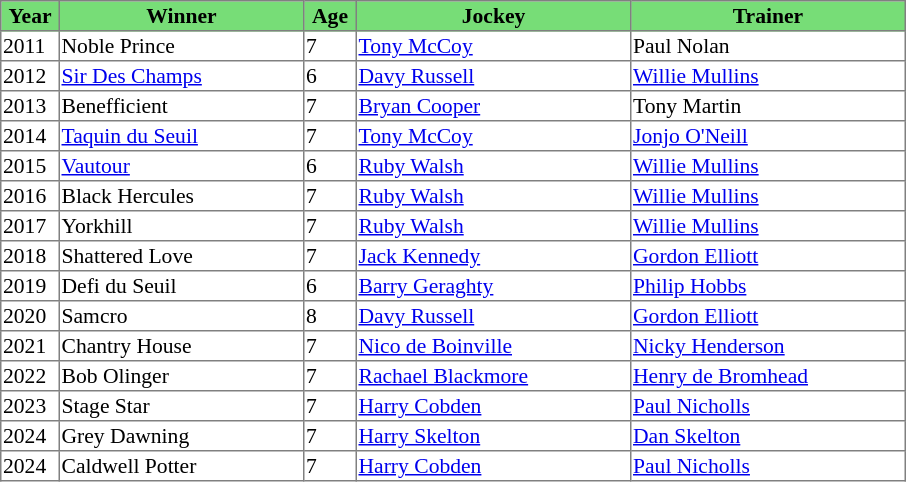<table class = "sortable" | border="1" style="border-collapse: collapse; font-size:90%">
<tr bgcolor="#77dd77" align="center">
<th width="36px"><strong>Year</strong><br></th>
<th width="160px"><strong>Winner</strong><br></th>
<th width="32px"><strong>Age</strong><br></th>
<th width="180px"><strong>Jockey</strong><br></th>
<th width="180px"><strong>Trainer</strong><br></th>
</tr>
<tr>
<td>2011</td>
<td>Noble Prince</td>
<td>7</td>
<td><a href='#'>Tony McCoy</a></td>
<td>Paul Nolan</td>
</tr>
<tr>
<td>2012</td>
<td><a href='#'>Sir Des Champs</a></td>
<td>6</td>
<td><a href='#'>Davy Russell</a></td>
<td><a href='#'>Willie Mullins</a></td>
</tr>
<tr>
<td>2013</td>
<td>Benefficient</td>
<td>7</td>
<td><a href='#'>Bryan Cooper</a></td>
<td>Tony Martin</td>
</tr>
<tr>
<td>2014</td>
<td><a href='#'>Taquin du Seuil</a></td>
<td>7</td>
<td><a href='#'>Tony McCoy</a></td>
<td><a href='#'>Jonjo O'Neill</a></td>
</tr>
<tr>
<td>2015</td>
<td><a href='#'>Vautour</a></td>
<td>6</td>
<td><a href='#'>Ruby Walsh</a></td>
<td><a href='#'>Willie Mullins</a></td>
</tr>
<tr>
<td>2016</td>
<td>Black Hercules</td>
<td>7</td>
<td><a href='#'>Ruby Walsh</a></td>
<td><a href='#'>Willie Mullins</a></td>
</tr>
<tr>
<td>2017</td>
<td>Yorkhill</td>
<td>7</td>
<td><a href='#'>Ruby Walsh</a></td>
<td><a href='#'>Willie Mullins</a></td>
</tr>
<tr>
<td>2018</td>
<td>Shattered Love</td>
<td>7</td>
<td><a href='#'>Jack Kennedy</a></td>
<td><a href='#'>Gordon Elliott</a></td>
</tr>
<tr>
<td>2019</td>
<td>Defi du Seuil</td>
<td>6</td>
<td><a href='#'>Barry Geraghty</a></td>
<td><a href='#'>Philip Hobbs</a></td>
</tr>
<tr>
<td>2020</td>
<td>Samcro</td>
<td>8</td>
<td><a href='#'>Davy Russell</a></td>
<td><a href='#'>Gordon Elliott</a></td>
</tr>
<tr>
<td>2021</td>
<td>Chantry House</td>
<td>7</td>
<td><a href='#'>Nico de Boinville</a></td>
<td><a href='#'>Nicky Henderson</a></td>
</tr>
<tr>
<td>2022</td>
<td>Bob Olinger</td>
<td>7</td>
<td><a href='#'>Rachael Blackmore</a></td>
<td><a href='#'>Henry de Bromhead</a></td>
</tr>
<tr>
<td>2023</td>
<td>Stage Star</td>
<td>7</td>
<td><a href='#'>Harry Cobden</a></td>
<td><a href='#'>Paul Nicholls</a></td>
</tr>
<tr>
<td>2024</td>
<td>Grey Dawning</td>
<td>7</td>
<td><a href='#'>Harry Skelton</a></td>
<td><a href='#'>Dan Skelton</a></td>
</tr>
<tr>
<td>2024</td>
<td>Caldwell Potter</td>
<td>7</td>
<td><a href='#'>Harry Cobden</a></td>
<td><a href='#'>Paul Nicholls</a></td>
</tr>
</table>
